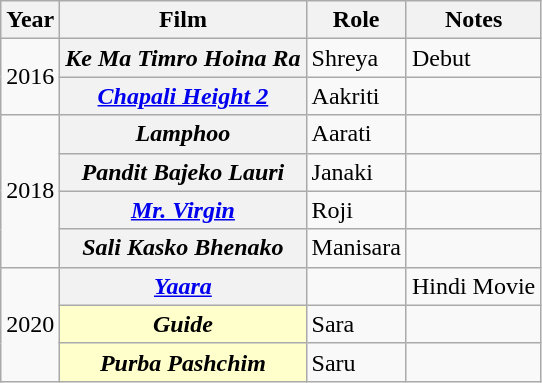<table class="wikitable plainrowheaders sortable" style="margin-right: 0;">
<tr>
<th scope="col">Year</th>
<th scope="col">Film</th>
<th scope="col">Role</th>
<th scope="col">Notes</th>
</tr>
<tr>
<td rowspan=2>2016</td>
<th scope="row"><em>Ke Ma Timro Hoina Ra</em></th>
<td>Shreya</td>
<td>Debut</td>
</tr>
<tr>
<th scope="row"><em><a href='#'>Chapali Height 2</a></em></th>
<td>Aakriti</td>
<td></td>
</tr>
<tr>
<td rowspan=4>2018</td>
<th scope="row"><em>Lamphoo</em></th>
<td>Aarati</td>
<td></td>
</tr>
<tr>
<th scope="row"><em>Pandit Bajeko Lauri</em></th>
<td>Janaki</td>
<td></td>
</tr>
<tr>
<th scope="row"><em><a href='#'>Mr. Virgin</a></em></th>
<td>Roji</td>
<td></td>
</tr>
<tr>
<th scope="row"><em>Sali Kasko Bhenako</em></th>
<td>Manisara</td>
<td></td>
</tr>
<tr>
<td rowspan=3>2020</td>
<th scope="row"><em><a href='#'>Yaara</a></em></th>
<td></td>
<td>Hindi Movie</td>
</tr>
<tr>
<th scope="row" ! style="background:#FFFFCC;"><em>Guide</em></th>
<td>Sara</td>
<td></td>
</tr>
<tr>
<th scope="row" ! style="background:#FFFFCC;"><em>Purba Pashchim</em></th>
<td>Saru</td>
<td></td>
</tr>
</table>
